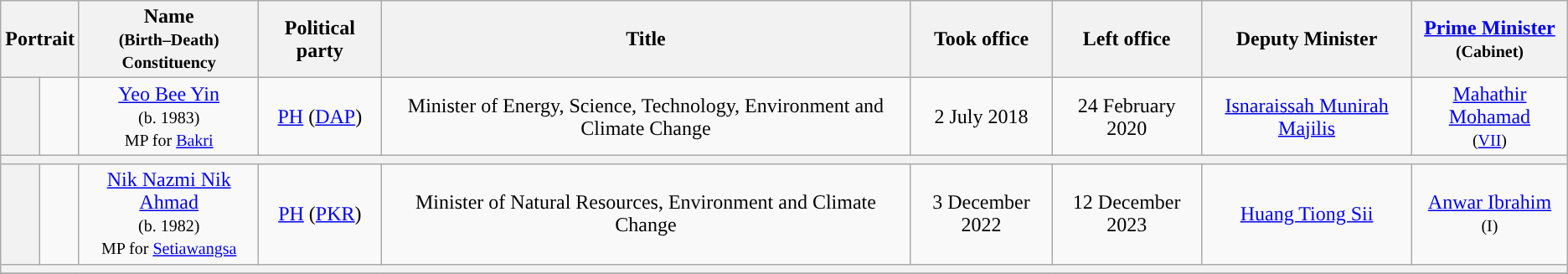<table class="wikitable" style="text-align:center;">
<tr>
<th colspan=2>Portrait</th>
<th>Name<br><small>(Birth–Death)<br>Constituency</small></th>
<th>Political party</th>
<th>Title</th>
<th>Took office</th>
<th>Left office</th>
<th>Deputy Minister</th>
<th><a href='#'>Prime Minister</a><br><small>(Cabinet)</small></th>
</tr>
<tr>
<th style="background:"></th>
<td></td>
<td><a href='#'>Yeo Bee Yin</a><br><small>(b. 1983)<br>MP for <a href='#'>Bakri</a></small></td>
<td><a href='#'>PH</a> (<a href='#'>DAP</a>)</td>
<td>Minister of Energy, Science, Technology, Environment and Climate Change</td>
<td>2 July 2018</td>
<td>24 February 2020</td>
<td><a href='#'>Isnaraissah Munirah Majilis</a></td>
<td><a href='#'>Mahathir Mohamad</a><br><small>(<a href='#'>VII</a>)</small></td>
</tr>
<tr>
<th colspan="9" bgcolor="cccccc"></th>
</tr>
<tr>
<th style="background:"></th>
<td></td>
<td><a href='#'>Nik Nazmi Nik Ahmad</a><br><small>(b. 1982)<br>MP for <a href='#'>Setiawangsa</a></small></td>
<td><a href='#'>PH</a> (<a href='#'>PKR</a>)</td>
<td>Minister of Natural Resources, Environment and Climate Change</td>
<td>3 December 2022</td>
<td>12 December 2023</td>
<td><a href='#'>Huang Tiong Sii</a></td>
<td><a href='#'>Anwar Ibrahim</a><br><small>(I)</small></td>
</tr>
<tr>
<th colspan="9" bgcolor="cccccc"></th>
</tr>
<tr>
</tr>
</table>
